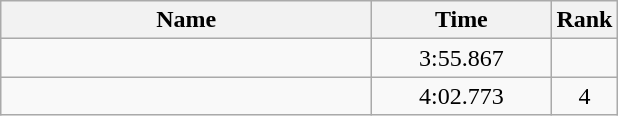<table class="wikitable" style="text-align:center;">
<tr>
<th style="width:15em">Name</th>
<th style="width:7em">Time</th>
<th>Rank</th>
</tr>
<tr>
<td align="left"></td>
<td>3:55.867</td>
<td></td>
</tr>
<tr>
<td align="left"></td>
<td>4:02.773</td>
<td>4</td>
</tr>
</table>
